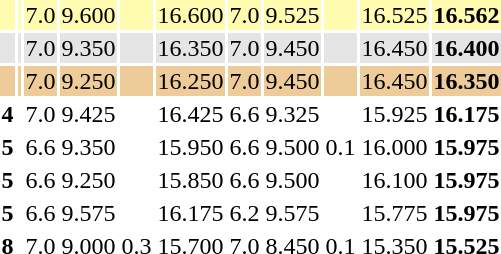<table>
<tr style="background:#fffcaf;">
<td></td>
<td align=left></td>
<td>7.0</td>
<td>9.600</td>
<td></td>
<td>16.600</td>
<td>7.0</td>
<td>9.525</td>
<td></td>
<td>16.525</td>
<td><strong>16.562</strong></td>
</tr>
<tr style="background:#e5e5e5;">
<td></td>
<td align=left></td>
<td>7.0</td>
<td>9.350</td>
<td></td>
<td>16.350</td>
<td>7.0</td>
<td>9.450</td>
<td></td>
<td>16.450</td>
<td><strong>16.400</strong></td>
</tr>
<tr style="background:#ec9;">
<td></td>
<td align=left></td>
<td>7.0</td>
<td>9.250</td>
<td></td>
<td>16.250</td>
<td>7.0</td>
<td>9.450</td>
<td></td>
<td>16.450</td>
<td><strong>16.350</strong></td>
</tr>
<tr>
<th>4</th>
<td align=left></td>
<td>7.0</td>
<td>9.425</td>
<td></td>
<td>16.425</td>
<td>6.6</td>
<td>9.325</td>
<td></td>
<td>15.925</td>
<td><strong>16.175</strong></td>
</tr>
<tr>
<th>5</th>
<td align=left></td>
<td>6.6</td>
<td>9.350</td>
<td></td>
<td>15.950</td>
<td>6.6</td>
<td>9.500</td>
<td>0.1</td>
<td>16.000</td>
<td><strong>15.975</strong></td>
</tr>
<tr>
<th>5</th>
<td align=left></td>
<td>6.6</td>
<td>9.250</td>
<td></td>
<td>15.850</td>
<td>6.6</td>
<td>9.500</td>
<td></td>
<td>16.100</td>
<td><strong>15.975</strong></td>
</tr>
<tr>
<th>5</th>
<td align=left></td>
<td>6.6</td>
<td>9.575</td>
<td></td>
<td>16.175</td>
<td>6.2</td>
<td>9.575</td>
<td></td>
<td>15.775</td>
<td><strong>15.975</strong></td>
</tr>
<tr>
<th>8</th>
<td align=left></td>
<td>7.0</td>
<td>9.000</td>
<td>0.3</td>
<td>15.700</td>
<td>7.0</td>
<td>8.450</td>
<td>0.1</td>
<td>15.350</td>
<td><strong>15.525</strong></td>
</tr>
</table>
